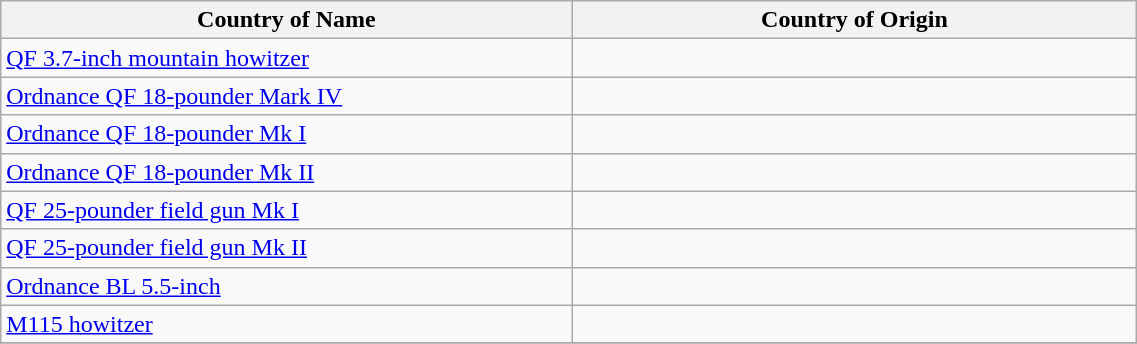<table class=wikitable border="0" width="60%">
<tr>
<th width="5%">Country of Name</th>
<th width="5%">Country of Origin</th>
</tr>
<tr>
<td><a href='#'>QF 3.7-inch mountain howitzer</a></td>
<td></td>
</tr>
<tr>
<td><a href='#'>Ordnance QF 18-pounder Mark IV</a></td>
<td></td>
</tr>
<tr>
<td><a href='#'>Ordnance QF 18-pounder Mk I</a></td>
<td></td>
</tr>
<tr>
<td><a href='#'>Ordnance QF 18-pounder Mk II</a></td>
<td></td>
</tr>
<tr>
<td><a href='#'>QF 25-pounder field gun Mk I</a></td>
<td></td>
</tr>
<tr>
<td><a href='#'>QF 25-pounder field gun Mk II</a></td>
<td></td>
</tr>
<tr>
<td><a href='#'>Ordnance BL 5.5-inch</a></td>
<td></td>
</tr>
<tr>
<td><a href='#'>M115 howitzer</a></td>
<td></td>
</tr>
<tr>
</tr>
</table>
